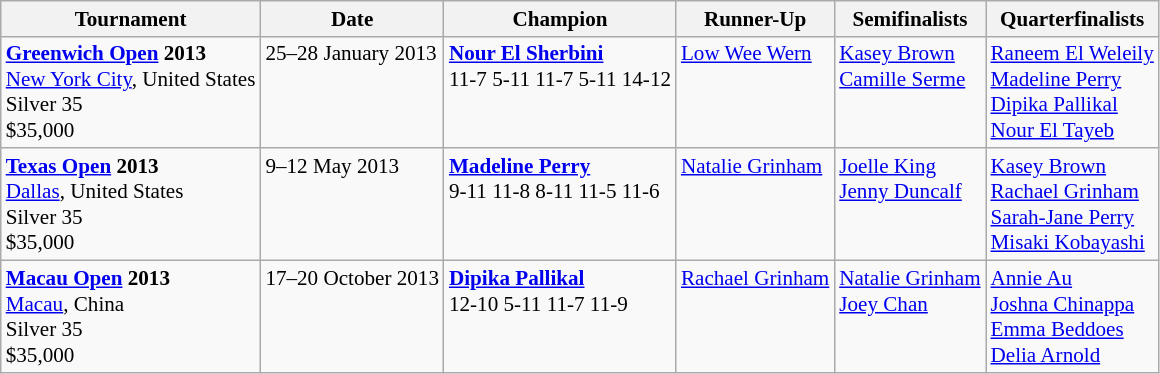<table class="wikitable" style="font-size:88%">
<tr>
<th>Tournament</th>
<th>Date</th>
<th>Champion</th>
<th>Runner-Up</th>
<th>Semifinalists</th>
<th>Quarterfinalists</th>
</tr>
<tr valign=top>
<td><strong><a href='#'>Greenwich Open</a> 2013</strong><br> <a href='#'>New York City</a>, United States<br>Silver 35<br>$35,000</td>
<td>25–28 January 2013</td>
<td> <strong><a href='#'>Nour El Sherbini</a></strong><br>11-7 5-11 11-7 5-11 14-12</td>
<td> <a href='#'>Low Wee Wern</a></td>
<td> <a href='#'>Kasey Brown</a><br> <a href='#'>Camille Serme</a></td>
<td> <a href='#'>Raneem El Weleily</a><br> <a href='#'>Madeline Perry</a><br>  <a href='#'>Dipika Pallikal</a><br> <a href='#'>Nour El Tayeb</a></td>
</tr>
<tr valign=top>
<td><strong><a href='#'>Texas Open</a> 2013</strong><br> <a href='#'>Dallas</a>, United States<br>Silver 35<br>$35,000</td>
<td>9–12 May 2013</td>
<td> <strong><a href='#'>Madeline Perry</a></strong><br>9-11 11-8 8-11 11-5 11-6</td>
<td> <a href='#'>Natalie Grinham</a></td>
<td> <a href='#'>Joelle King</a><br> <a href='#'>Jenny Duncalf</a></td>
<td> <a href='#'>Kasey Brown</a><br> <a href='#'>Rachael Grinham</a><br> <a href='#'>Sarah-Jane Perry</a><br> <a href='#'>Misaki Kobayashi</a></td>
</tr>
<tr valign=top>
<td><strong><a href='#'>Macau Open</a> 2013</strong><br> <a href='#'>Macau</a>, China<br>Silver 35<br>$35,000</td>
<td>17–20 October 2013</td>
<td> <strong><a href='#'>Dipika Pallikal</a></strong><br>12-10 5-11 11-7 11-9</td>
<td> <a href='#'>Rachael Grinham</a></td>
<td> <a href='#'>Natalie Grinham</a><br> <a href='#'>Joey Chan</a></td>
<td> <a href='#'>Annie Au</a><br> <a href='#'>Joshna Chinappa</a><br> <a href='#'>Emma Beddoes</a><br> <a href='#'>Delia Arnold</a></td>
</tr>
</table>
